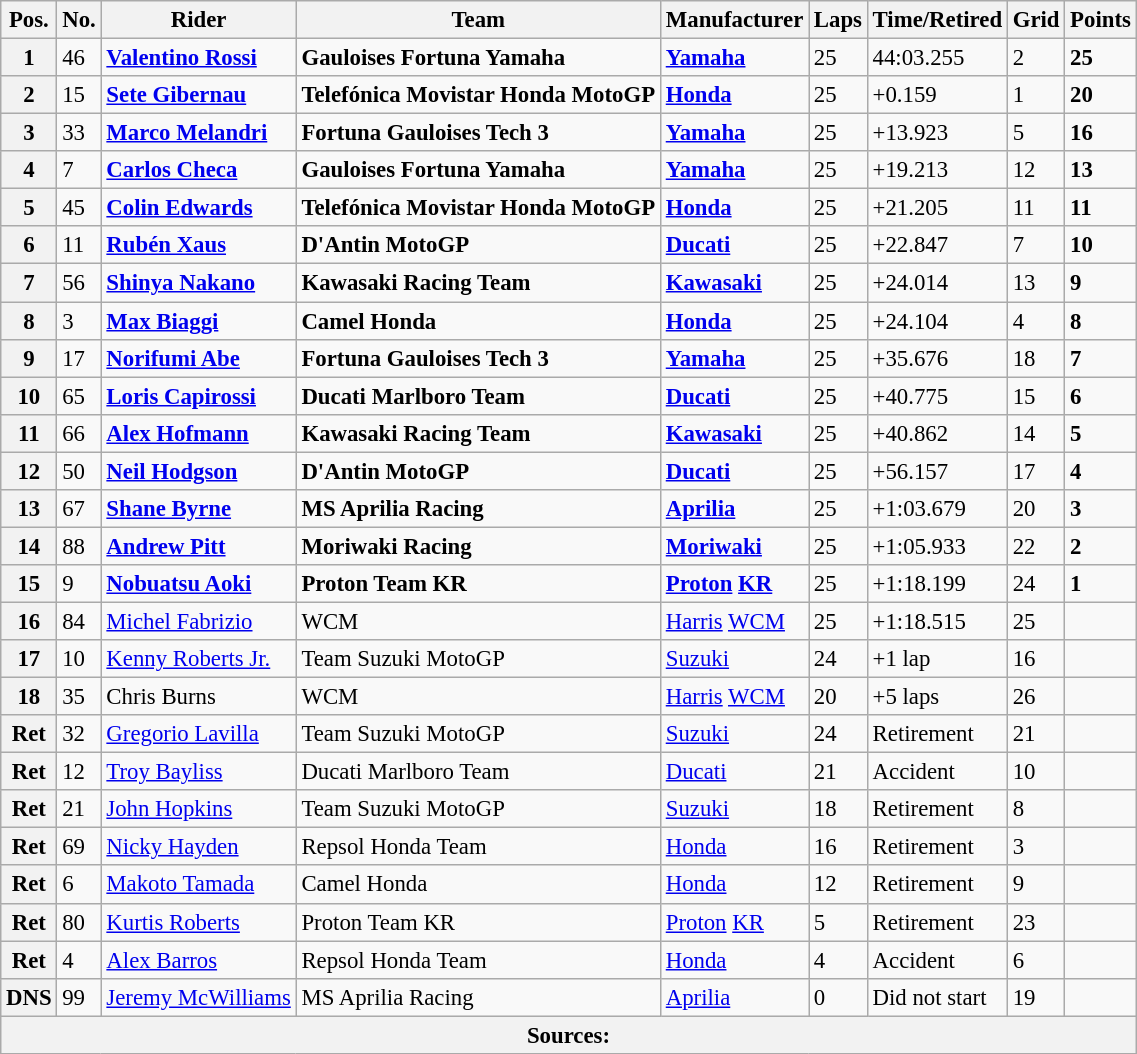<table class="wikitable" style="font-size: 95%;">
<tr>
<th>Pos.</th>
<th>No.</th>
<th>Rider</th>
<th>Team</th>
<th>Manufacturer</th>
<th>Laps</th>
<th>Time/Retired</th>
<th>Grid</th>
<th>Points</th>
</tr>
<tr>
<th>1</th>
<td>46</td>
<td> <strong><a href='#'>Valentino Rossi</a></strong></td>
<td><strong>Gauloises Fortuna Yamaha</strong></td>
<td><strong><a href='#'>Yamaha</a></strong></td>
<td>25</td>
<td>44:03.255</td>
<td>2</td>
<td><strong>25</strong></td>
</tr>
<tr>
<th>2</th>
<td>15</td>
<td> <strong><a href='#'>Sete Gibernau</a></strong></td>
<td><strong>Telefónica Movistar Honda MotoGP</strong></td>
<td><strong><a href='#'>Honda</a></strong></td>
<td>25</td>
<td>+0.159</td>
<td>1</td>
<td><strong>20</strong></td>
</tr>
<tr>
<th>3</th>
<td>33</td>
<td> <strong><a href='#'>Marco Melandri</a></strong></td>
<td><strong>Fortuna Gauloises Tech 3</strong></td>
<td><strong><a href='#'>Yamaha</a></strong></td>
<td>25</td>
<td>+13.923</td>
<td>5</td>
<td><strong>16</strong></td>
</tr>
<tr>
<th>4</th>
<td>7</td>
<td> <strong><a href='#'>Carlos Checa</a></strong></td>
<td><strong>Gauloises Fortuna Yamaha</strong></td>
<td><strong><a href='#'>Yamaha</a></strong></td>
<td>25</td>
<td>+19.213</td>
<td>12</td>
<td><strong>13</strong></td>
</tr>
<tr>
<th>5</th>
<td>45</td>
<td> <strong><a href='#'>Colin Edwards</a></strong></td>
<td><strong>Telefónica Movistar Honda MotoGP</strong></td>
<td><strong><a href='#'>Honda</a></strong></td>
<td>25</td>
<td>+21.205</td>
<td>11</td>
<td><strong>11</strong></td>
</tr>
<tr>
<th>6</th>
<td>11</td>
<td> <strong><a href='#'>Rubén Xaus</a></strong></td>
<td><strong>D'Antin MotoGP</strong></td>
<td><strong><a href='#'>Ducati</a></strong></td>
<td>25</td>
<td>+22.847</td>
<td>7</td>
<td><strong>10</strong></td>
</tr>
<tr>
<th>7</th>
<td>56</td>
<td> <strong><a href='#'>Shinya Nakano</a></strong></td>
<td><strong>Kawasaki Racing Team</strong></td>
<td><strong><a href='#'>Kawasaki</a></strong></td>
<td>25</td>
<td>+24.014</td>
<td>13</td>
<td><strong>9</strong></td>
</tr>
<tr>
<th>8</th>
<td>3</td>
<td> <strong><a href='#'>Max Biaggi</a></strong></td>
<td><strong>Camel Honda</strong></td>
<td><strong><a href='#'>Honda</a></strong></td>
<td>25</td>
<td>+24.104</td>
<td>4</td>
<td><strong>8</strong></td>
</tr>
<tr>
<th>9</th>
<td>17</td>
<td> <strong><a href='#'>Norifumi Abe</a></strong></td>
<td><strong>Fortuna Gauloises Tech 3</strong></td>
<td><strong><a href='#'>Yamaha</a></strong></td>
<td>25</td>
<td>+35.676</td>
<td>18</td>
<td><strong>7</strong></td>
</tr>
<tr>
<th>10</th>
<td>65</td>
<td> <strong><a href='#'>Loris Capirossi</a></strong></td>
<td><strong>Ducati Marlboro Team</strong></td>
<td><strong><a href='#'>Ducati</a></strong></td>
<td>25</td>
<td>+40.775</td>
<td>15</td>
<td><strong>6</strong></td>
</tr>
<tr>
<th>11</th>
<td>66</td>
<td> <strong><a href='#'>Alex Hofmann</a></strong></td>
<td><strong>Kawasaki Racing Team</strong></td>
<td><strong><a href='#'>Kawasaki</a></strong></td>
<td>25</td>
<td>+40.862</td>
<td>14</td>
<td><strong>5</strong></td>
</tr>
<tr>
<th>12</th>
<td>50</td>
<td> <strong><a href='#'>Neil Hodgson</a></strong></td>
<td><strong>D'Antin MotoGP</strong></td>
<td><strong><a href='#'>Ducati</a></strong></td>
<td>25</td>
<td>+56.157</td>
<td>17</td>
<td><strong>4</strong></td>
</tr>
<tr>
<th>13</th>
<td>67</td>
<td> <strong><a href='#'>Shane Byrne</a></strong></td>
<td><strong>MS Aprilia Racing</strong></td>
<td><strong><a href='#'>Aprilia</a></strong></td>
<td>25</td>
<td>+1:03.679</td>
<td>20</td>
<td><strong>3</strong></td>
</tr>
<tr>
<th>14</th>
<td>88</td>
<td> <strong><a href='#'>Andrew Pitt</a></strong></td>
<td><strong>Moriwaki Racing</strong></td>
<td><strong><a href='#'>Moriwaki</a></strong></td>
<td>25</td>
<td>+1:05.933</td>
<td>22</td>
<td><strong>2</strong></td>
</tr>
<tr>
<th>15</th>
<td>9</td>
<td> <strong><a href='#'>Nobuatsu Aoki</a></strong></td>
<td><strong>Proton Team KR</strong></td>
<td><strong><a href='#'>Proton</a> <a href='#'>KR</a></strong></td>
<td>25</td>
<td>+1:18.199</td>
<td>24</td>
<td><strong>1</strong></td>
</tr>
<tr>
<th>16</th>
<td>84</td>
<td> <a href='#'>Michel Fabrizio</a></td>
<td>WCM</td>
<td><a href='#'>Harris</a> <a href='#'>WCM</a></td>
<td>25</td>
<td>+1:18.515</td>
<td>25</td>
<td></td>
</tr>
<tr>
<th>17</th>
<td>10</td>
<td> <a href='#'>Kenny Roberts Jr.</a></td>
<td>Team Suzuki MotoGP</td>
<td><a href='#'>Suzuki</a></td>
<td>24</td>
<td>+1 lap</td>
<td>16</td>
<td></td>
</tr>
<tr>
<th>18</th>
<td>35</td>
<td> Chris Burns</td>
<td>WCM</td>
<td><a href='#'>Harris</a> <a href='#'>WCM</a></td>
<td>20</td>
<td>+5 laps</td>
<td>26</td>
<td></td>
</tr>
<tr>
<th>Ret</th>
<td>32</td>
<td> <a href='#'>Gregorio Lavilla</a></td>
<td>Team Suzuki MotoGP</td>
<td><a href='#'>Suzuki</a></td>
<td>24</td>
<td>Retirement</td>
<td>21</td>
<td></td>
</tr>
<tr>
<th>Ret</th>
<td>12</td>
<td> <a href='#'>Troy Bayliss</a></td>
<td>Ducati Marlboro Team</td>
<td><a href='#'>Ducati</a></td>
<td>21</td>
<td>Accident</td>
<td>10</td>
<td></td>
</tr>
<tr>
<th>Ret</th>
<td>21</td>
<td> <a href='#'>John Hopkins</a></td>
<td>Team Suzuki MotoGP</td>
<td><a href='#'>Suzuki</a></td>
<td>18</td>
<td>Retirement</td>
<td>8</td>
<td></td>
</tr>
<tr>
<th>Ret</th>
<td>69</td>
<td> <a href='#'>Nicky Hayden</a></td>
<td>Repsol Honda Team</td>
<td><a href='#'>Honda</a></td>
<td>16</td>
<td>Retirement</td>
<td>3</td>
<td></td>
</tr>
<tr>
<th>Ret</th>
<td>6</td>
<td> <a href='#'>Makoto Tamada</a></td>
<td>Camel Honda</td>
<td><a href='#'>Honda</a></td>
<td>12</td>
<td>Retirement</td>
<td>9</td>
<td></td>
</tr>
<tr>
<th>Ret</th>
<td>80</td>
<td> <a href='#'>Kurtis Roberts</a></td>
<td>Proton Team KR</td>
<td><a href='#'>Proton</a> <a href='#'>KR</a></td>
<td>5</td>
<td>Retirement</td>
<td>23</td>
<td></td>
</tr>
<tr>
<th>Ret</th>
<td>4</td>
<td> <a href='#'>Alex Barros</a></td>
<td>Repsol Honda Team</td>
<td><a href='#'>Honda</a></td>
<td>4</td>
<td>Accident</td>
<td>6</td>
<td></td>
</tr>
<tr>
<th>DNS</th>
<td>99</td>
<td> <a href='#'>Jeremy McWilliams</a></td>
<td>MS Aprilia Racing</td>
<td><a href='#'>Aprilia</a></td>
<td>0</td>
<td>Did not start</td>
<td>19</td>
<td></td>
</tr>
<tr>
<th colspan=9>Sources: </th>
</tr>
</table>
